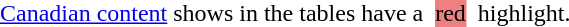<table cellspacing="0"; cellpadding="0";>
<tr>
<td><a href='#'>Canadian content</a> shows in the tables have a  </td>
<td bgcolor="#F08080">red</td>
<td>  highlight.</td>
</tr>
</table>
